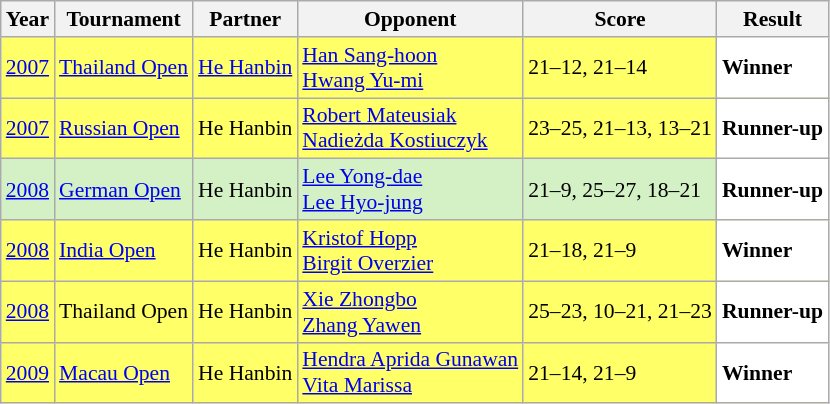<table class="sortable wikitable" style="font-size: 90%;">
<tr>
<th>Year</th>
<th>Tournament</th>
<th>Partner</th>
<th>Opponent</th>
<th>Score</th>
<th>Result</th>
</tr>
<tr style="background:#FFFF67">
<td align="center"><a href='#'>2007</a></td>
<td align="left"><a href='#'>Thailand Open</a></td>
<td align="left"> <a href='#'>He Hanbin</a></td>
<td align="left"> <a href='#'>Han Sang-hoon</a> <br>  <a href='#'>Hwang Yu-mi</a></td>
<td align="left">21–12, 21–14</td>
<td style="text-align:left; background:white"> <strong>Winner</strong></td>
</tr>
<tr style="background:#FFFF67">
<td align="center"><a href='#'>2007</a></td>
<td align="left"><a href='#'>Russian Open</a></td>
<td align="left"> He Hanbin</td>
<td align="left"> <a href='#'>Robert Mateusiak</a> <br>  <a href='#'>Nadieżda Kostiuczyk</a></td>
<td align="left">23–25, 21–13, 13–21</td>
<td style="text-align:left; background:white"> <strong>Runner-up</strong></td>
</tr>
<tr style="background:#D4F1C5">
<td align="center"><a href='#'>2008</a></td>
<td align="left"><a href='#'>German Open</a></td>
<td align="left"> He Hanbin</td>
<td align="left"> <a href='#'>Lee Yong-dae</a> <br>  <a href='#'>Lee Hyo-jung</a></td>
<td align="left">21–9, 25–27, 18–21</td>
<td style="text-align:left; background:white"> <strong>Runner-up</strong></td>
</tr>
<tr style="background:#FFFF67">
<td align="center"><a href='#'>2008</a></td>
<td align="left"><a href='#'>India Open</a></td>
<td align="left"> He Hanbin</td>
<td align="left"> <a href='#'>Kristof Hopp</a> <br>  <a href='#'>Birgit Overzier</a></td>
<td align="left">21–18, 21–9</td>
<td style="text-align:left; background:white"> <strong>Winner</strong></td>
</tr>
<tr style="background:#FFFF67">
<td align="center"><a href='#'>2008</a></td>
<td align="left">Thailand Open</td>
<td align="left"> He Hanbin</td>
<td align="left"> <a href='#'>Xie Zhongbo</a> <br>  <a href='#'>Zhang Yawen</a></td>
<td align="left">25–23, 10–21, 21–23</td>
<td style="text-align:left; background:white"> <strong>Runner-up</strong></td>
</tr>
<tr style="background:#FFFF67">
<td align="center"><a href='#'>2009</a></td>
<td align="left"><a href='#'>Macau Open</a></td>
<td align="left"> He Hanbin</td>
<td align="left"> <a href='#'>Hendra Aprida Gunawan</a> <br>  <a href='#'>Vita Marissa</a></td>
<td align="left">21–14, 21–9</td>
<td style="text-align:left; background:white"> <strong>Winner</strong></td>
</tr>
</table>
